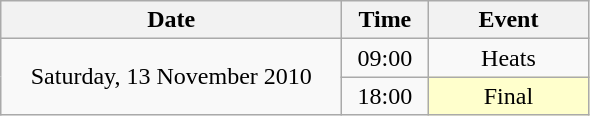<table class = "wikitable" style="text-align:center;">
<tr>
<th width=220>Date</th>
<th width=50>Time</th>
<th width=100>Event</th>
</tr>
<tr>
<td rowspan=2>Saturday, 13 November 2010</td>
<td>09:00</td>
<td>Heats</td>
</tr>
<tr>
<td>18:00</td>
<td bgcolor=ffffcc>Final</td>
</tr>
</table>
